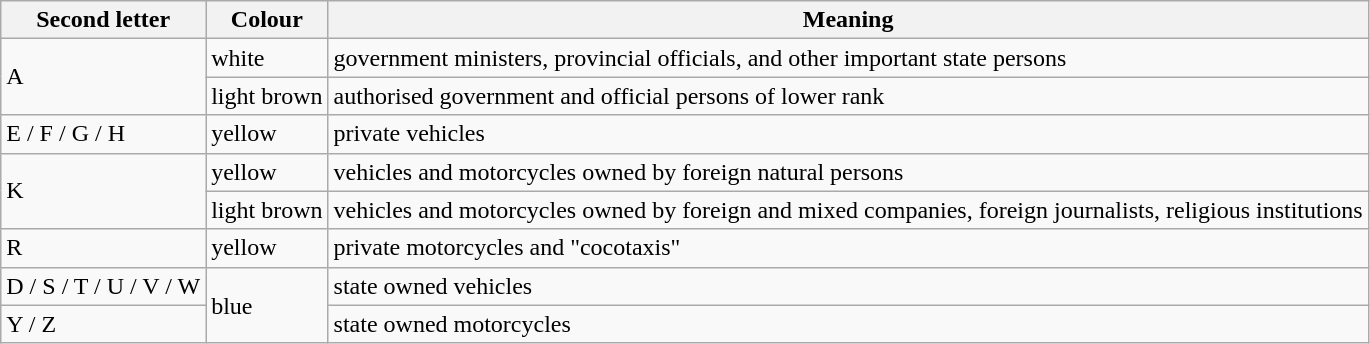<table class="wikitable" border="1">
<tr>
<th>Second letter</th>
<th>Colour</th>
<th>Meaning</th>
</tr>
<tr>
<td rowspan=2>A</td>
<td>white</td>
<td>government ministers, provincial officials, and other important state persons</td>
</tr>
<tr>
<td>light brown</td>
<td>authorised government and official persons of lower rank</td>
</tr>
<tr>
<td>E / F / G / H</td>
<td>yellow</td>
<td>private vehicles</td>
</tr>
<tr>
<td rowspan=2>K</td>
<td>yellow</td>
<td>vehicles and motorcycles owned by foreign natural persons</td>
</tr>
<tr>
<td>light brown</td>
<td>vehicles and motorcycles owned by foreign and mixed companies, foreign journalists, religious institutions</td>
</tr>
<tr>
<td>R</td>
<td>yellow</td>
<td>private motorcycles and "cocotaxis"</td>
</tr>
<tr>
<td>D / S / T / U / V / W</td>
<td rowspan=2>blue</td>
<td>state owned vehicles</td>
</tr>
<tr>
<td>Y / Z</td>
<td>state owned motorcycles</td>
</tr>
</table>
